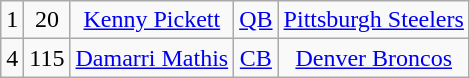<table class="wikitable" style="text-align:center">
<tr>
<td>1</td>
<td>20</td>
<td><a href='#'>Kenny Pickett</a></td>
<td><a href='#'>QB</a></td>
<td><a href='#'>Pittsburgh Steelers</a></td>
</tr>
<tr>
<td>4</td>
<td>115</td>
<td><a href='#'>Damarri Mathis</a></td>
<td><a href='#'>CB</a></td>
<td><a href='#'>Denver Broncos</a></td>
</tr>
</table>
